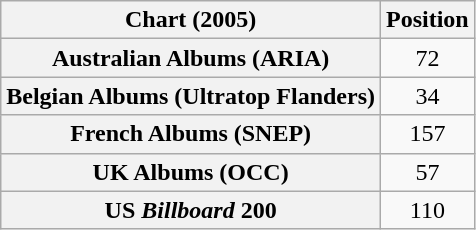<table class="wikitable sortable plainrowheaders" style="text-align:center">
<tr>
<th scope="col">Chart (2005)</th>
<th scope="col">Position</th>
</tr>
<tr>
<th scope="row">Australian Albums (ARIA)</th>
<td>72</td>
</tr>
<tr>
<th scope="row">Belgian Albums (Ultratop Flanders)</th>
<td>34</td>
</tr>
<tr>
<th scope="row">French Albums (SNEP)</th>
<td>157</td>
</tr>
<tr>
<th scope="row">UK Albums (OCC)</th>
<td>57</td>
</tr>
<tr>
<th scope="row">US <em>Billboard</em> 200</th>
<td>110</td>
</tr>
</table>
